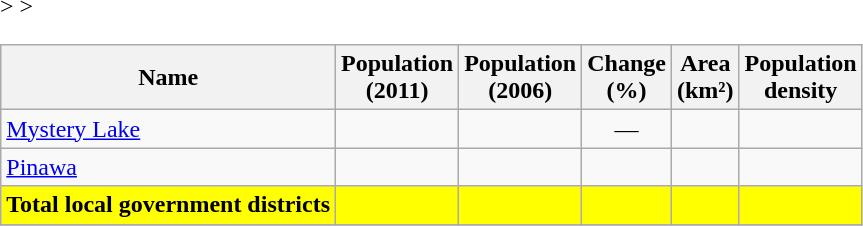<table class="wikitable sortable collapsible"<onlyinclude>>
<tr>
<th>Name</th>
<th>Population<br>(2011)</th>
<th>Population<br>(2006)</th>
<th>Change<br>(%)</th>
<th>Area<br>(km²)</th>
<th>Population<br>density</th>
</tr>
<tr>
<td><a href='#'>Mystery Lake</a></td>
<td align=center></td>
<td align=center></td>
<td align=center>—</td>
<td align=center></td>
<td align=center></td>
</tr>
<tr>
<td><a href='#'>Pinawa</a></td>
<td align=center></td>
<td align=center></td>
<td align=center></td>
<td align=center></td>
<td align=center></td>
</tr>
<tr class="sortbottom" bgcolor="yellow" align="center">
<td bgcolor="yellow" align="center"><strong>Total local government districts</strong></td>
<td bgcolor="yellow" align="center"><strong></strong></td>
<td bgcolor="yellow" align="center"><strong></strong></td>
<td bgcolor="yellow" align="center"><strong></strong></td>
<td bgcolor="yellow" align="center"><strong></strong></td>
<td bgcolor="yellow" align="center"><strong></strong></td>
</tr>
<tr </onlyinclude>>
</tr>
</table>
